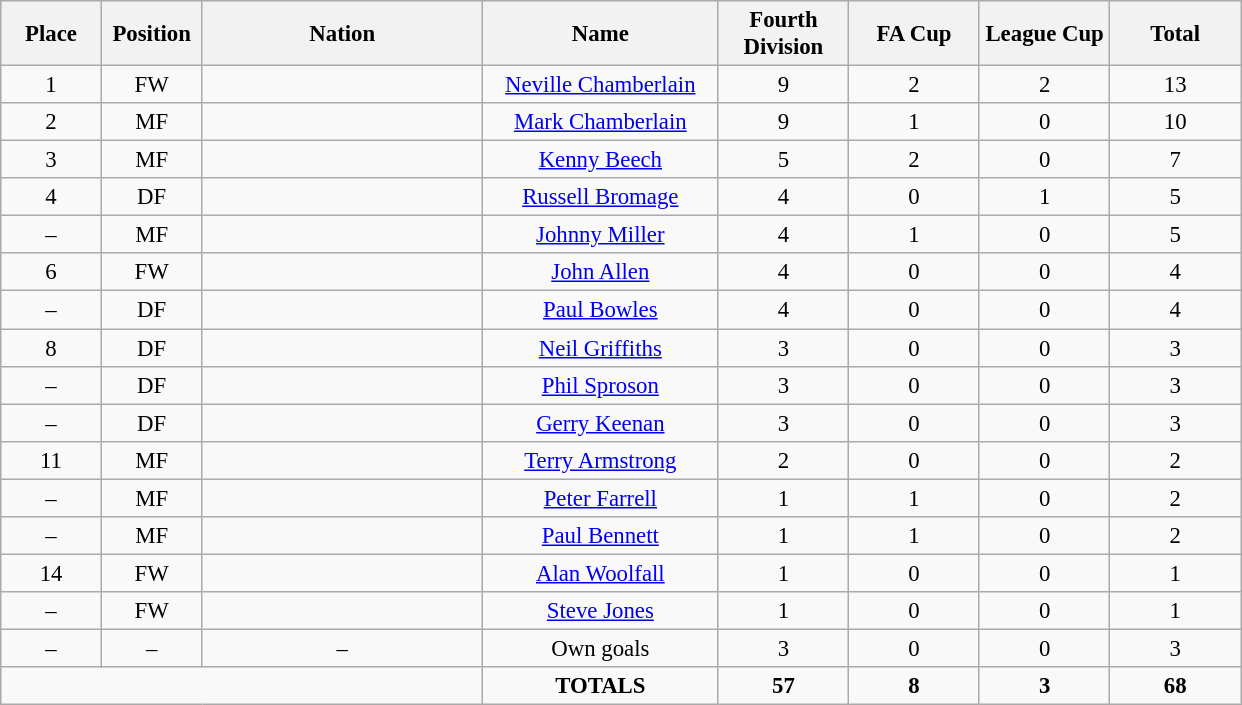<table class="wikitable" style="font-size: 95%; text-align: center;">
<tr>
<th width=60>Place</th>
<th width=60>Position</th>
<th width=180>Nation</th>
<th width=150>Name</th>
<th width=80>Fourth Division</th>
<th width=80>FA Cup</th>
<th width=80>League Cup</th>
<th width=80>Total</th>
</tr>
<tr>
<td>1</td>
<td>FW</td>
<td></td>
<td><a href='#'>Neville Chamberlain</a></td>
<td>9</td>
<td>2</td>
<td>2</td>
<td>13</td>
</tr>
<tr>
<td>2</td>
<td>MF</td>
<td></td>
<td><a href='#'>Mark Chamberlain</a></td>
<td>9</td>
<td>1</td>
<td>0</td>
<td>10</td>
</tr>
<tr>
<td>3</td>
<td>MF</td>
<td></td>
<td><a href='#'>Kenny Beech</a></td>
<td>5</td>
<td>2</td>
<td>0</td>
<td>7</td>
</tr>
<tr>
<td>4</td>
<td>DF</td>
<td></td>
<td><a href='#'>Russell Bromage</a></td>
<td>4</td>
<td>0</td>
<td>1</td>
<td>5</td>
</tr>
<tr>
<td>–</td>
<td>MF</td>
<td></td>
<td><a href='#'>Johnny Miller</a></td>
<td>4</td>
<td>1</td>
<td>0</td>
<td>5</td>
</tr>
<tr>
<td>6</td>
<td>FW</td>
<td></td>
<td><a href='#'>John Allen</a></td>
<td>4</td>
<td>0</td>
<td>0</td>
<td>4</td>
</tr>
<tr>
<td>–</td>
<td>DF</td>
<td></td>
<td><a href='#'>Paul Bowles</a></td>
<td>4</td>
<td>0</td>
<td>0</td>
<td>4</td>
</tr>
<tr>
<td>8</td>
<td>DF</td>
<td></td>
<td><a href='#'>Neil Griffiths</a></td>
<td>3</td>
<td>0</td>
<td>0</td>
<td>3</td>
</tr>
<tr>
<td>–</td>
<td>DF</td>
<td></td>
<td><a href='#'>Phil Sproson</a></td>
<td>3</td>
<td>0</td>
<td>0</td>
<td>3</td>
</tr>
<tr>
<td>–</td>
<td>DF</td>
<td></td>
<td><a href='#'>Gerry Keenan</a></td>
<td>3</td>
<td>0</td>
<td>0</td>
<td>3</td>
</tr>
<tr>
<td>11</td>
<td>MF</td>
<td></td>
<td><a href='#'>Terry Armstrong</a></td>
<td>2</td>
<td>0</td>
<td>0</td>
<td>2</td>
</tr>
<tr>
<td>–</td>
<td>MF</td>
<td></td>
<td><a href='#'>Peter Farrell</a></td>
<td>1</td>
<td>1</td>
<td>0</td>
<td>2</td>
</tr>
<tr>
<td>–</td>
<td>MF</td>
<td></td>
<td><a href='#'>Paul Bennett</a></td>
<td>1</td>
<td>1</td>
<td>0</td>
<td>2</td>
</tr>
<tr>
<td>14</td>
<td>FW</td>
<td></td>
<td><a href='#'>Alan Woolfall</a></td>
<td>1</td>
<td>0</td>
<td>0</td>
<td>1</td>
</tr>
<tr>
<td>–</td>
<td>FW</td>
<td></td>
<td><a href='#'>Steve Jones</a></td>
<td>1</td>
<td>0</td>
<td>0</td>
<td>1</td>
</tr>
<tr>
<td>–</td>
<td>–</td>
<td>–</td>
<td>Own goals</td>
<td>3</td>
<td>0</td>
<td>0</td>
<td>3</td>
</tr>
<tr>
<td colspan="3"></td>
<td><strong>TOTALS</strong></td>
<td><strong>57</strong></td>
<td><strong>8</strong></td>
<td><strong>3</strong></td>
<td><strong>68</strong></td>
</tr>
</table>
